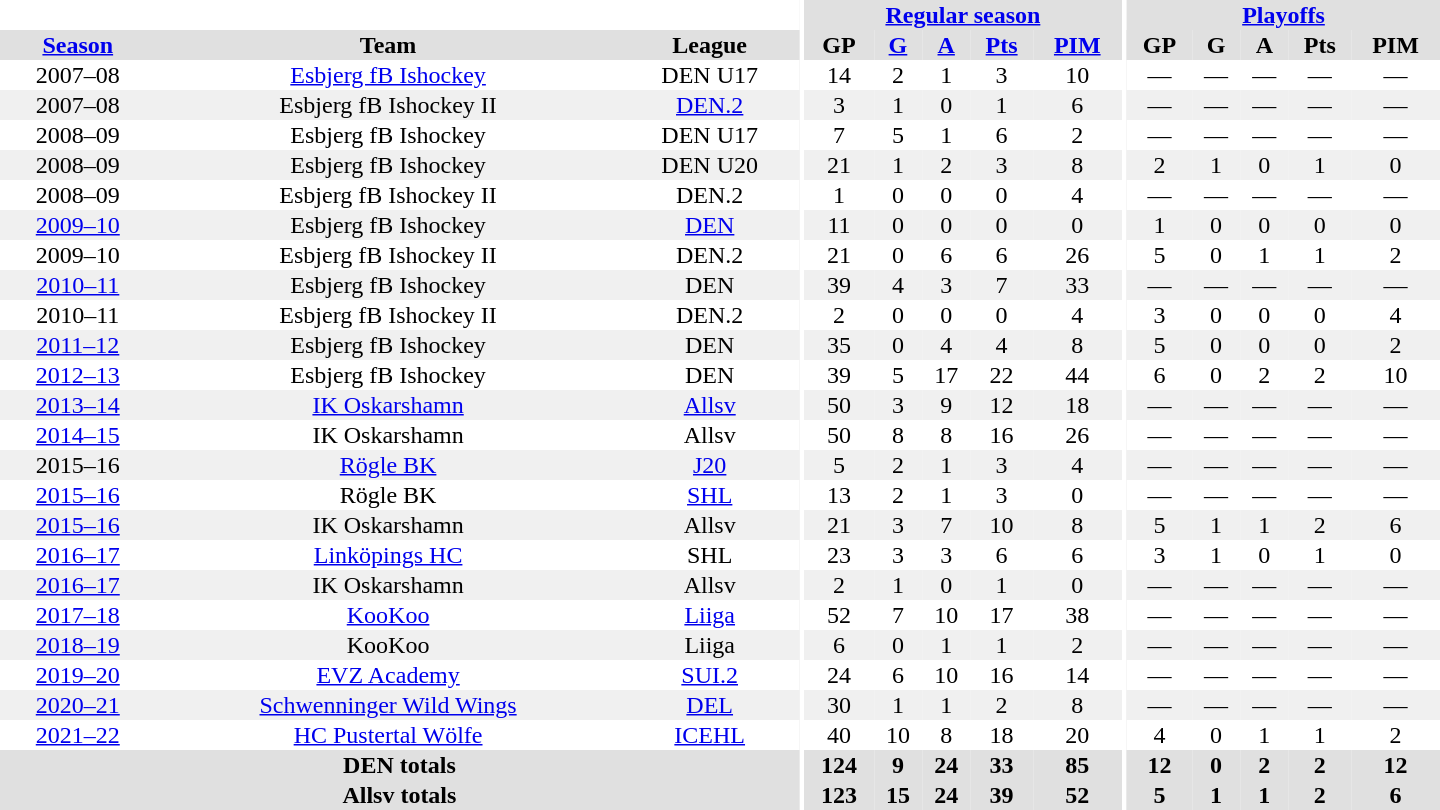<table border="0" cellpadding="1" cellspacing="0" style="text-align:center; width:60em">
<tr bgcolor="#e0e0e0">
<th colspan="3" bgcolor="#ffffff"></th>
<th rowspan="99" bgcolor="#ffffff"></th>
<th colspan="5"><a href='#'>Regular season</a></th>
<th rowspan="99" bgcolor="#ffffff"></th>
<th colspan="5"><a href='#'>Playoffs</a></th>
</tr>
<tr bgcolor="#e0e0e0">
<th><a href='#'>Season</a></th>
<th>Team</th>
<th>League</th>
<th>GP</th>
<th><a href='#'>G</a></th>
<th><a href='#'>A</a></th>
<th><a href='#'>Pts</a></th>
<th><a href='#'>PIM</a></th>
<th>GP</th>
<th>G</th>
<th>A</th>
<th>Pts</th>
<th>PIM</th>
</tr>
<tr>
<td>2007–08</td>
<td><a href='#'>Esbjerg fB Ishockey</a></td>
<td>DEN U17</td>
<td>14</td>
<td>2</td>
<td>1</td>
<td>3</td>
<td>10</td>
<td>—</td>
<td>—</td>
<td>—</td>
<td>—</td>
<td>—</td>
</tr>
<tr bgcolor="#f0f0f0">
<td>2007–08</td>
<td>Esbjerg fB Ishockey II</td>
<td><a href='#'>DEN.2</a></td>
<td>3</td>
<td>1</td>
<td>0</td>
<td>1</td>
<td>6</td>
<td>—</td>
<td>—</td>
<td>—</td>
<td>—</td>
<td>—</td>
</tr>
<tr>
<td>2008–09</td>
<td>Esbjerg fB Ishockey</td>
<td>DEN U17</td>
<td>7</td>
<td>5</td>
<td>1</td>
<td>6</td>
<td>2</td>
<td>—</td>
<td>—</td>
<td>—</td>
<td>—</td>
<td>—</td>
</tr>
<tr bgcolor="#f0f0f0">
<td>2008–09</td>
<td>Esbjerg fB Ishockey</td>
<td>DEN U20</td>
<td>21</td>
<td>1</td>
<td>2</td>
<td>3</td>
<td>8</td>
<td>2</td>
<td>1</td>
<td>0</td>
<td>1</td>
<td>0</td>
</tr>
<tr>
<td>2008–09</td>
<td>Esbjerg fB Ishockey II</td>
<td>DEN.2</td>
<td>1</td>
<td>0</td>
<td>0</td>
<td>0</td>
<td>4</td>
<td>—</td>
<td>—</td>
<td>—</td>
<td>—</td>
<td>—</td>
</tr>
<tr bgcolor="#f0f0f0">
<td><a href='#'>2009–10</a></td>
<td>Esbjerg fB Ishockey</td>
<td><a href='#'>DEN</a></td>
<td>11</td>
<td>0</td>
<td>0</td>
<td>0</td>
<td>0</td>
<td>1</td>
<td>0</td>
<td>0</td>
<td>0</td>
<td>0</td>
</tr>
<tr>
<td>2009–10</td>
<td>Esbjerg fB Ishockey II</td>
<td>DEN.2</td>
<td>21</td>
<td>0</td>
<td>6</td>
<td>6</td>
<td>26</td>
<td>5</td>
<td>0</td>
<td>1</td>
<td>1</td>
<td>2</td>
</tr>
<tr bgcolor="#f0f0f0">
<td><a href='#'>2010–11</a></td>
<td>Esbjerg fB Ishockey</td>
<td>DEN</td>
<td>39</td>
<td>4</td>
<td>3</td>
<td>7</td>
<td>33</td>
<td>—</td>
<td>—</td>
<td>—</td>
<td>—</td>
<td>—</td>
</tr>
<tr>
<td>2010–11</td>
<td>Esbjerg fB Ishockey II</td>
<td>DEN.2</td>
<td>2</td>
<td>0</td>
<td>0</td>
<td>0</td>
<td>4</td>
<td>3</td>
<td>0</td>
<td>0</td>
<td>0</td>
<td>4</td>
</tr>
<tr bgcolor="#f0f0f0">
<td><a href='#'>2011–12</a></td>
<td>Esbjerg fB Ishockey</td>
<td>DEN</td>
<td>35</td>
<td>0</td>
<td>4</td>
<td>4</td>
<td>8</td>
<td>5</td>
<td>0</td>
<td>0</td>
<td>0</td>
<td>2</td>
</tr>
<tr>
<td><a href='#'>2012–13</a></td>
<td>Esbjerg fB Ishockey</td>
<td>DEN</td>
<td>39</td>
<td>5</td>
<td>17</td>
<td>22</td>
<td>44</td>
<td>6</td>
<td>0</td>
<td>2</td>
<td>2</td>
<td>10</td>
</tr>
<tr bgcolor="#f0f0f0">
<td><a href='#'>2013–14</a></td>
<td><a href='#'>IK Oskarshamn</a></td>
<td><a href='#'>Allsv</a></td>
<td>50</td>
<td>3</td>
<td>9</td>
<td>12</td>
<td>18</td>
<td>—</td>
<td>—</td>
<td>—</td>
<td>—</td>
<td>—</td>
</tr>
<tr>
<td><a href='#'>2014–15</a></td>
<td>IK Oskarshamn</td>
<td>Allsv</td>
<td>50</td>
<td>8</td>
<td>8</td>
<td>16</td>
<td>26</td>
<td>—</td>
<td>—</td>
<td>—</td>
<td>—</td>
<td>—</td>
</tr>
<tr bgcolor="#f0f0f0">
<td>2015–16</td>
<td><a href='#'>Rögle BK</a></td>
<td><a href='#'>J20</a></td>
<td>5</td>
<td>2</td>
<td>1</td>
<td>3</td>
<td>4</td>
<td>—</td>
<td>—</td>
<td>—</td>
<td>—</td>
<td>—</td>
</tr>
<tr>
<td><a href='#'>2015–16</a></td>
<td>Rögle BK</td>
<td><a href='#'>SHL</a></td>
<td>13</td>
<td>2</td>
<td>1</td>
<td>3</td>
<td>0</td>
<td>—</td>
<td>—</td>
<td>—</td>
<td>—</td>
<td>—</td>
</tr>
<tr bgcolor="#f0f0f0">
<td><a href='#'>2015–16</a></td>
<td>IK Oskarshamn</td>
<td>Allsv</td>
<td>21</td>
<td>3</td>
<td>7</td>
<td>10</td>
<td>8</td>
<td>5</td>
<td>1</td>
<td>1</td>
<td>2</td>
<td>6</td>
</tr>
<tr>
<td><a href='#'>2016–17</a></td>
<td><a href='#'>Linköpings HC</a></td>
<td>SHL</td>
<td>23</td>
<td>3</td>
<td>3</td>
<td>6</td>
<td>6</td>
<td>3</td>
<td>1</td>
<td>0</td>
<td>1</td>
<td>0</td>
</tr>
<tr bgcolor="#f0f0f0">
<td><a href='#'>2016–17</a></td>
<td>IK Oskarshamn</td>
<td>Allsv</td>
<td>2</td>
<td>1</td>
<td>0</td>
<td>1</td>
<td>0</td>
<td>—</td>
<td>—</td>
<td>—</td>
<td>—</td>
<td>—</td>
</tr>
<tr>
<td><a href='#'>2017–18</a></td>
<td><a href='#'>KooKoo</a></td>
<td><a href='#'>Liiga</a></td>
<td>52</td>
<td>7</td>
<td>10</td>
<td>17</td>
<td>38</td>
<td>—</td>
<td>—</td>
<td>—</td>
<td>—</td>
<td>—</td>
</tr>
<tr bgcolor="#f0f0f0">
<td><a href='#'>2018–19</a></td>
<td>KooKoo</td>
<td>Liiga</td>
<td>6</td>
<td>0</td>
<td>1</td>
<td>1</td>
<td>2</td>
<td>—</td>
<td>—</td>
<td>—</td>
<td>—</td>
<td>—</td>
</tr>
<tr>
<td><a href='#'>2019–20</a></td>
<td><a href='#'>EVZ Academy</a></td>
<td><a href='#'>SUI.2</a></td>
<td>24</td>
<td>6</td>
<td>10</td>
<td>16</td>
<td>14</td>
<td>—</td>
<td>—</td>
<td>—</td>
<td>—</td>
<td>—</td>
</tr>
<tr bgcolor="#f0f0f0">
<td><a href='#'>2020–21</a></td>
<td><a href='#'>Schwenninger Wild Wings</a></td>
<td><a href='#'>DEL</a></td>
<td>30</td>
<td>1</td>
<td>1</td>
<td>2</td>
<td>8</td>
<td>—</td>
<td>—</td>
<td>—</td>
<td>—</td>
<td>—</td>
</tr>
<tr>
<td><a href='#'>2021–22</a></td>
<td><a href='#'>HC Pustertal Wölfe</a></td>
<td><a href='#'>ICEHL</a></td>
<td>40</td>
<td>10</td>
<td>8</td>
<td>18</td>
<td>20</td>
<td>4</td>
<td>0</td>
<td>1</td>
<td>1</td>
<td>2</td>
</tr>
<tr bgcolor="#e0e0e0">
<th colspan="3">DEN totals</th>
<th>124</th>
<th>9</th>
<th>24</th>
<th>33</th>
<th>85</th>
<th>12</th>
<th>0</th>
<th>2</th>
<th>2</th>
<th>12</th>
</tr>
<tr bgcolor="#e0e0e0">
<th colspan="3">Allsv totals</th>
<th>123</th>
<th>15</th>
<th>24</th>
<th>39</th>
<th>52</th>
<th>5</th>
<th>1</th>
<th>1</th>
<th>2</th>
<th>6</th>
</tr>
</table>
